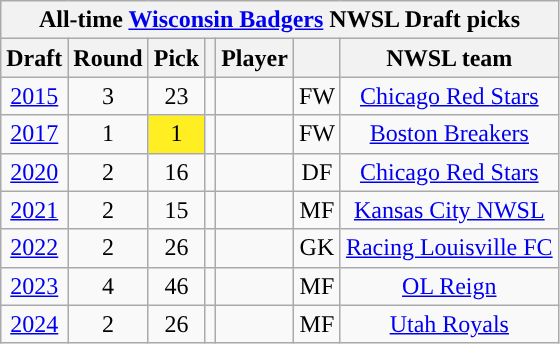<table class="wikitable sortable" style="text-align: center;">
<tr>
<th colspan="7" style="background:#">All-time <a href='#'><span>Wisconsin Badgers</span></a> NWSL Draft picks</th>
</tr>
<tr>
<th scope="col">Draft</th>
<th scope="col">Round</th>
<th scope="col">Pick</th>
<th scope="col"></th>
<th scope="col">Player</th>
<th scope="col"></th>
<th scope="col">NWSL team</th>
</tr>
<tr>
<td><a href='#'>2015</a></td>
<td>3</td>
<td>23</td>
<td></td>
<td></td>
<td>FW</td>
<td><a href='#'>Chicago Red Stars</a></td>
</tr>
<tr>
<td><a href='#'>2017</a></td>
<td>1</td>
<td style="background-color:#FE2">1</td>
<td></td>
<td></td>
<td>FW</td>
<td><a href='#'>Boston Breakers</a></td>
</tr>
<tr>
<td><a href='#'>2020</a></td>
<td>2</td>
<td>16</td>
<td></td>
<td></td>
<td>DF</td>
<td><a href='#'>Chicago Red Stars</a></td>
</tr>
<tr>
<td><a href='#'>2021</a></td>
<td>2</td>
<td>15</td>
<td></td>
<td></td>
<td>MF</td>
<td><a href='#'>Kansas City NWSL</a></td>
</tr>
<tr>
<td><a href='#'>2022</a></td>
<td>2</td>
<td>26</td>
<td></td>
<td></td>
<td>GK</td>
<td><a href='#'>Racing Louisville FC</a></td>
</tr>
<tr>
<td><a href='#'>2023</a></td>
<td>4</td>
<td>46</td>
<td></td>
<td></td>
<td>MF</td>
<td><a href='#'>OL Reign</a></td>
</tr>
<tr>
<td><a href='#'>2024</a></td>
<td>2</td>
<td>26</td>
<td></td>
<td></td>
<td>MF</td>
<td><a href='#'>Utah Royals</a></td>
</tr>
</table>
